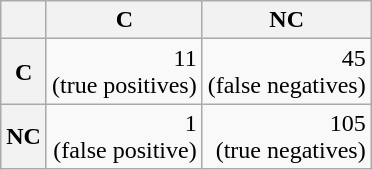<table class="wikitable" style="text-align: right;">
<tr>
<th></th>
<th>C</th>
<th>NC</th>
</tr>
<tr>
<th>C</th>
<td>11<br>(true positives)</td>
<td>45<br>(false negatives)</td>
</tr>
<tr>
<th>NC</th>
<td>1<br>(false positive)</td>
<td>105<br>(true negatives)</td>
</tr>
</table>
